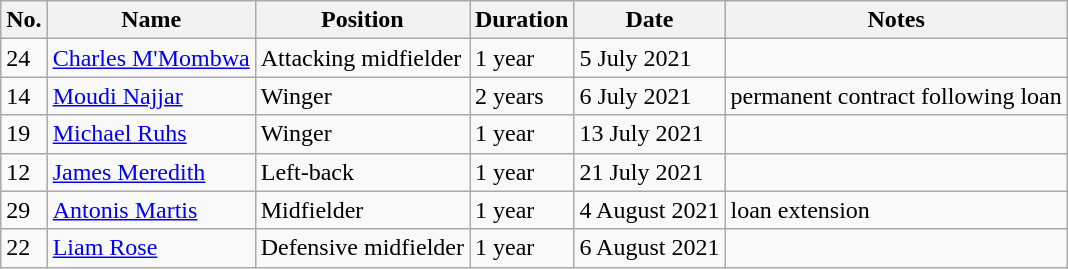<table class="wikitable">
<tr>
<th>No.</th>
<th>Name</th>
<th>Position</th>
<th>Duration</th>
<th>Date</th>
<th>Notes</th>
</tr>
<tr>
<td>24</td>
<td><a href='#'>Charles M'Mombwa</a></td>
<td>Attacking midfielder</td>
<td>1 year</td>
<td>5 July 2021</td>
<td></td>
</tr>
<tr>
<td>14</td>
<td><a href='#'>Moudi Najjar</a></td>
<td>Winger</td>
<td>2 years</td>
<td>6 July 2021</td>
<td>permanent contract following loan</td>
</tr>
<tr>
<td>19</td>
<td><a href='#'>Michael Ruhs</a></td>
<td>Winger</td>
<td>1 year</td>
<td>13 July 2021</td>
<td></td>
</tr>
<tr>
<td>12</td>
<td><a href='#'>James Meredith</a></td>
<td>Left-back</td>
<td>1 year</td>
<td>21 July 2021</td>
<td></td>
</tr>
<tr>
<td>29</td>
<td> <a href='#'>Antonis Martis</a></td>
<td>Midfielder</td>
<td>1 year</td>
<td>4 August 2021</td>
<td>loan extension</td>
</tr>
<tr>
<td>22</td>
<td><a href='#'>Liam Rose</a></td>
<td>Defensive midfielder</td>
<td>1 year</td>
<td>6 August 2021</td>
<td></td>
</tr>
</table>
